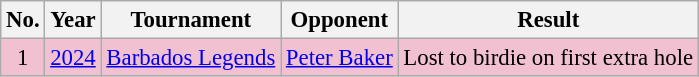<table class="wikitable" style="font-size:95%;">
<tr>
<th>No.</th>
<th>Year</th>
<th>Tournament</th>
<th>Opponent</th>
<th>Result</th>
</tr>
<tr style="background:#F2C1D1;">
<td align=center>1</td>
<td><a href='#'>2024</a></td>
<td><a href='#'>Barbados Legends</a></td>
<td> <a href='#'>Peter Baker</a></td>
<td>Lost to birdie on first extra hole</td>
</tr>
</table>
